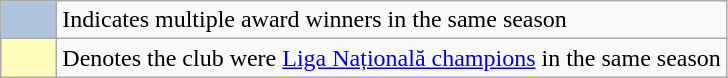<table class="wikitable plainrowheaders">
<tr>
<th scope="row" style="text-align:center; background:#B0C4DE" width=30></th>
<td>Indicates multiple award winners in the same season</td>
</tr>
<tr>
<th scope="row" style="text-align:center; background:#ffb"></th>
<td>Denotes the club were <a href='#'>Liga Națională champions</a> in the same season</td>
</tr>
</table>
